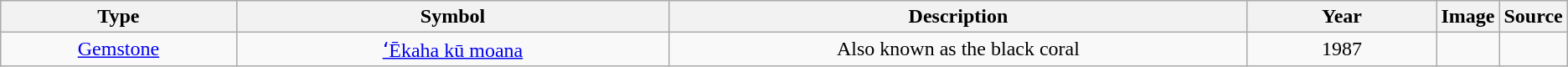<table class="wikitable" style="text-align:center;">
<tr>
<th style="width:16%;">Type</th>
<th style="width:30%;">Symbol</th>
<th style="width:40%;">Description</th>
<th style="width:13%;">Year</th>
<th style="width:13%;">Image</th>
<th style="width:10%;">Source</th>
</tr>
<tr>
<td><a href='#'>Gemstone</a></td>
<td><a href='#'>ʻĒkaha kū moana</a></td>
<td>Also known as the black coral</td>
<td>1987</td>
<td></td>
<td></td>
</tr>
</table>
